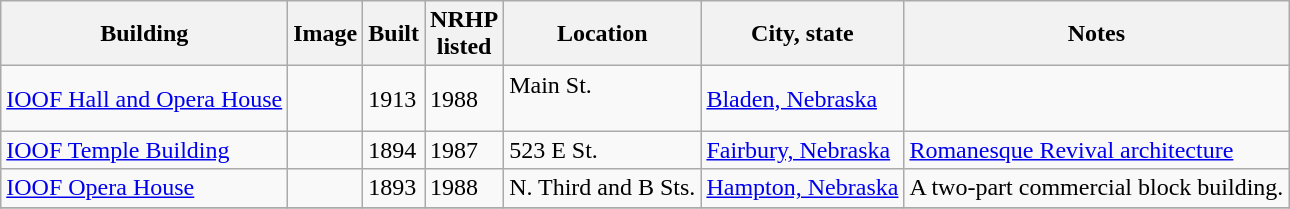<table class="wikitable sortable">
<tr>
<th>Building<br></th>
<th class="unsortable">Image</th>
<th>Built</th>
<th>NRHP<br>listed</th>
<th>Location</th>
<th>City, state</th>
<th class="unsortable">Notes</th>
</tr>
<tr>
<td><a href='#'>IOOF Hall and Opera House</a></td>
<td></td>
<td>1913</td>
<td>1988</td>
<td>Main St.<br><br><small></small></td>
<td><a href='#'>Bladen, Nebraska</a></td>
<td></td>
</tr>
<tr>
<td><a href='#'>IOOF Temple Building</a></td>
<td></td>
<td>1894</td>
<td>1987</td>
<td>523 E St.<br><small></small></td>
<td><a href='#'>Fairbury, Nebraska</a></td>
<td><a href='#'>Romanesque Revival architecture</a></td>
</tr>
<tr>
<td><a href='#'>IOOF Opera House</a></td>
<td></td>
<td>1893</td>
<td>1988</td>
<td>N. Third and B Sts.<br><small></small></td>
<td><a href='#'>Hampton, Nebraska</a></td>
<td>A two-part commercial block building.</td>
</tr>
<tr>
</tr>
</table>
